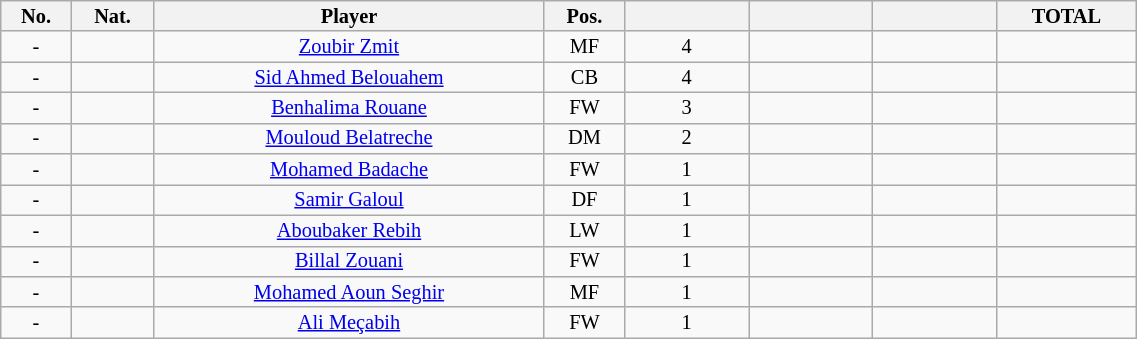<table class="wikitable sortable alternance"  style="font-size:85%; text-align:center; line-height:14px; width:60%;">
<tr>
<th width=10>No.</th>
<th width=10>Nat.</th>
<th width=140>Player</th>
<th width=10>Pos.</th>
<th width=40></th>
<th width=40></th>
<th width=40></th>
<th width=40>TOTAL</th>
</tr>
<tr>
<td>-</td>
<td></td>
<td><a href='#'>Zoubir Zmit</a></td>
<td>MF</td>
<td>4</td>
<td></td>
<td></td>
<td></td>
</tr>
<tr>
<td>-</td>
<td></td>
<td><a href='#'>Sid Ahmed Belouahem</a></td>
<td>CB</td>
<td>4</td>
<td></td>
<td></td>
<td></td>
</tr>
<tr>
<td>-</td>
<td></td>
<td><a href='#'>Benhalima Rouane</a></td>
<td>FW</td>
<td>3</td>
<td></td>
<td></td>
<td></td>
</tr>
<tr>
<td>-</td>
<td></td>
<td><a href='#'>Mouloud Belatreche</a></td>
<td>DM</td>
<td>2</td>
<td></td>
<td></td>
<td></td>
</tr>
<tr>
<td>-</td>
<td></td>
<td><a href='#'>Mohamed Badache</a></td>
<td>FW</td>
<td>1</td>
<td></td>
<td></td>
<td></td>
</tr>
<tr>
<td>-</td>
<td></td>
<td><a href='#'>Samir Galoul</a></td>
<td>DF</td>
<td>1</td>
<td></td>
<td></td>
<td></td>
</tr>
<tr>
<td>-</td>
<td></td>
<td><a href='#'>Aboubaker Rebih</a></td>
<td>LW</td>
<td>1</td>
<td></td>
<td></td>
<td></td>
</tr>
<tr>
<td>-</td>
<td></td>
<td><a href='#'>Billal Zouani</a></td>
<td>FW</td>
<td>1</td>
<td></td>
<td></td>
<td></td>
</tr>
<tr>
<td>-</td>
<td></td>
<td><a href='#'>Mohamed Aoun Seghir</a></td>
<td>MF</td>
<td>1</td>
<td></td>
<td></td>
<td></td>
</tr>
<tr>
<td>-</td>
<td></td>
<td><a href='#'>Ali Meçabih</a></td>
<td>FW</td>
<td>1</td>
<td></td>
<td></td>
<td></td>
</tr>
</table>
